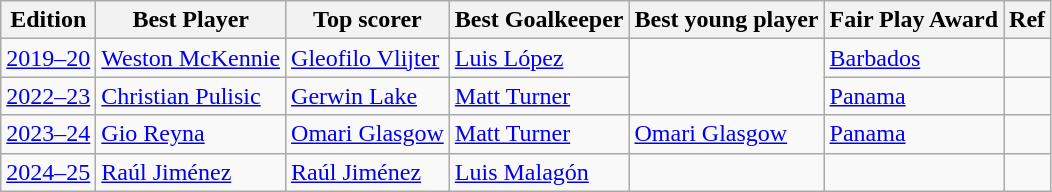<table class="wikitable">
<tr>
<th>Edition</th>
<th>Best Player</th>
<th>Top scorer</th>
<th>Best Goalkeeper</th>
<th>Best young player</th>
<th>Fair Play Award</th>
<th>Ref</th>
</tr>
<tr>
<td><a href='#'>2019–20</a></td>
<td> <a href='#'>Weston McKennie</a></td>
<td> <a href='#'>Gleofilo Vlijter</a></td>
<td> <a href='#'>Luis López</a></td>
<td rowspan=2></td>
<td> <a href='#'>Barbados</a></td>
<td></td>
</tr>
<tr>
<td><a href='#'>2022–23</a></td>
<td> <a href='#'>Christian Pulisic</a></td>
<td> <a href='#'>Gerwin Lake</a></td>
<td> <a href='#'>Matt Turner</a></td>
<td> <a href='#'>Panama</a></td>
<td></td>
</tr>
<tr>
<td><a href='#'>2023–24</a></td>
<td> <a href='#'>Gio Reyna</a></td>
<td> <a href='#'>Omari Glasgow</a></td>
<td> <a href='#'>Matt Turner</a></td>
<td> <a href='#'>Omari Glasgow</a></td>
<td> <a href='#'>Panama</a></td>
<td></td>
</tr>
<tr>
<td><a href='#'>2024–25</a></td>
<td> <a href='#'>Raúl Jiménez</a></td>
<td> <a href='#'>Raúl Jiménez</a></td>
<td> <a href='#'>Luis Malagón</a></td>
<td></td>
<td></td>
<td></td>
</tr>
</table>
